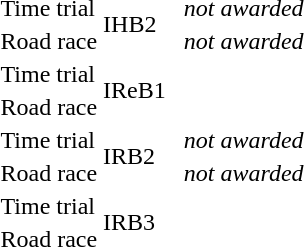<table>
<tr>
<td>Time trial</td>
<td rowspan=2>IHB2</td>
<td></td>
<td></td>
<td><em>not awarded</em></td>
</tr>
<tr>
<td>Road race</td>
<td></td>
<td></td>
<td><em>not awarded</em></td>
</tr>
<tr>
<td>Time trial</td>
<td rowspan=2>IReB1</td>
<td></td>
<td></td>
<td></td>
</tr>
<tr>
<td>Road race</td>
<td></td>
<td></td>
<td></td>
</tr>
<tr>
<td>Time trial</td>
<td rowspan=2>IRB2</td>
<td></td>
<td></td>
<td><em>not awarded</em></td>
</tr>
<tr>
<td>Road race</td>
<td></td>
<td></td>
<td><em>not awarded</em></td>
</tr>
<tr>
<td>Time trial</td>
<td rowspan=2>IRB3</td>
<td></td>
<td></td>
<td></td>
</tr>
<tr>
<td>Road race</td>
<td></td>
<td></td>
<td></td>
</tr>
</table>
